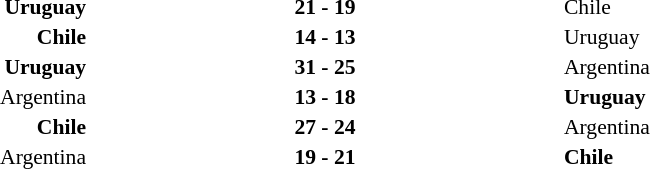<table width=75% cellspacing=1>
<tr>
<th width=25%></th>
<th width=25%></th>
<th width=25%></th>
</tr>
<tr style=font-size:90%>
<td align=right><strong>Uruguay</strong></td>
<td align=center><strong>21 - 19</strong></td>
<td>Chile</td>
</tr>
<tr style=font-size:90%>
<td align=right><strong>Chile</strong></td>
<td align=center><strong>14 - 13</strong></td>
<td>Uruguay</td>
</tr>
<tr style=font-size:90%>
<td align=right><strong>Uruguay</strong></td>
<td align=center><strong>31 - 25</strong></td>
<td>Argentina</td>
</tr>
<tr style=font-size:90%>
<td align=right>Argentina</td>
<td align=center><strong>13 - 18</strong></td>
<td><strong>Uruguay</strong></td>
</tr>
<tr style=font-size:90%>
<td align=right><strong>Chile</strong></td>
<td align=center><strong>27 - 24</strong></td>
<td>Argentina</td>
</tr>
<tr style=font-size:90%>
<td align=right>Argentina</td>
<td align=center><strong>19 - 21</strong></td>
<td><strong>Chile</strong></td>
</tr>
</table>
